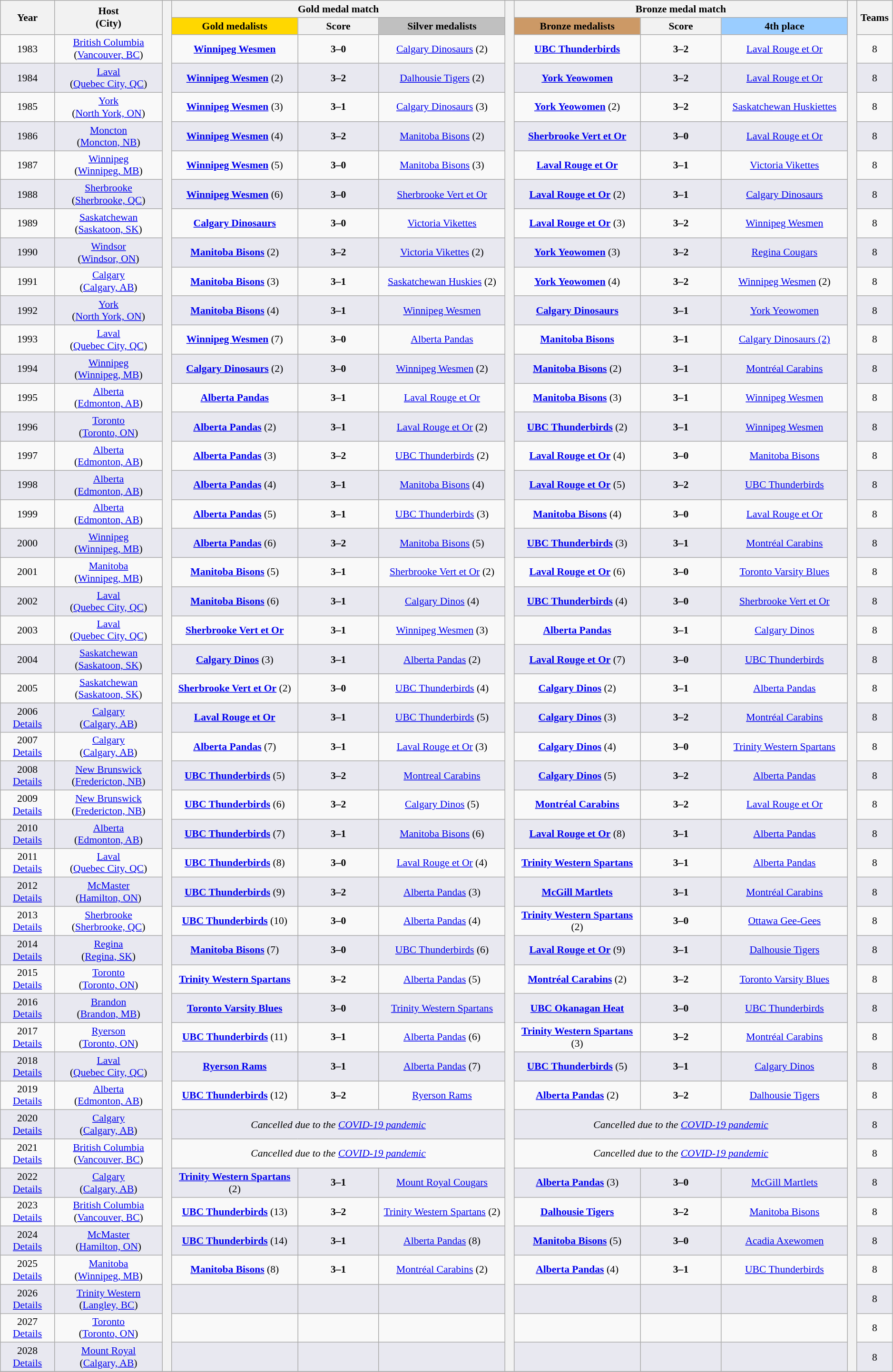<table class="wikitable" style="font-size:90%; width:99%; text-align:center;">
<tr>
<th rowspan="2" style="width:6%;">Year</th>
<th rowspan="2" style="width:12%;">Host<br>(City)</th>
<th width=1% rowspan=48 bgcolor=ffffff></th>
<th colspan="3">Gold medal match</th>
<th width=1% rowspan=48 bgcolor=ffffff></th>
<th colspan="3">Bronze medal match</th>
<th width=1% rowspan=48 bgcolor=ffffff></th>
<th rowspan="2" style="width:4%;">Teams</th>
</tr>
<tr style="background:#efefef;">
<th style="width:14%; background:gold;">Gold medalists</th>
<th width=9%>Score</th>
<th style="width:14%; background:silver;">Silver medalists</th>
<th style="width:14%; background:#cc9966;">Bronze medalists</th>
<th width=9%>Score</th>
<th style="width:14%; background:#9acdff;">4th place</th>
</tr>
<tr>
<td>1983</td>
<td><a href='#'>British Columbia</a><br>(<a href='#'>Vancouver, BC</a>)</td>
<td><strong><a href='#'>Winnipeg Wesmen</a></strong></td>
<td><strong>3–0</strong></td>
<td><a href='#'>Calgary Dinosaurs</a> (2)</td>
<td><strong><a href='#'>UBC Thunderbirds</a></strong></td>
<td><strong>3–2</strong></td>
<td><a href='#'>Laval Rouge et Or</a></td>
<td>8</td>
</tr>
<tr bgcolor=#E8E8F0>
<td>1984</td>
<td><a href='#'>Laval</a><br>(<a href='#'>Quebec City, QC</a>)</td>
<td><strong><a href='#'>Winnipeg Wesmen</a></strong> (2)</td>
<td><strong>3–2</strong></td>
<td><a href='#'>Dalhousie Tigers</a> (2)</td>
<td><strong><a href='#'>York Yeowomen</a></strong></td>
<td><strong>3–2</strong></td>
<td><a href='#'>Laval Rouge et Or</a></td>
<td>8</td>
</tr>
<tr>
<td>1985</td>
<td><a href='#'>York</a><br>(<a href='#'>North York, ON</a>)</td>
<td><strong><a href='#'>Winnipeg Wesmen</a></strong> (3)</td>
<td><strong>3–1</strong></td>
<td><a href='#'>Calgary Dinosaurs</a> (3)</td>
<td><strong><a href='#'>York Yeowomen</a></strong> (2)</td>
<td><strong>3–2</strong></td>
<td><a href='#'>Saskatchewan Huskiettes</a></td>
<td>8</td>
</tr>
<tr bgcolor=#E8E8F0>
<td>1986</td>
<td><a href='#'>Moncton</a><br>(<a href='#'>Moncton, NB</a>)</td>
<td><strong><a href='#'>Winnipeg Wesmen</a></strong> (4)</td>
<td><strong>3–2</strong></td>
<td><a href='#'>Manitoba Bisons</a> (2)</td>
<td><strong><a href='#'>Sherbrooke Vert et Or</a></strong></td>
<td><strong>3–0</strong></td>
<td><a href='#'>Laval Rouge et Or</a></td>
<td>8</td>
</tr>
<tr>
<td>1987</td>
<td><a href='#'>Winnipeg</a><br>(<a href='#'>Winnipeg, MB</a>)</td>
<td><strong><a href='#'>Winnipeg Wesmen</a></strong> (5)</td>
<td><strong>3–0</strong></td>
<td><a href='#'>Manitoba Bisons</a> (3)</td>
<td><strong><a href='#'>Laval Rouge et Or</a></strong></td>
<td><strong>3–1</strong></td>
<td><a href='#'>Victoria Vikettes</a></td>
<td>8</td>
</tr>
<tr bgcolor=#E8E8F0>
<td>1988</td>
<td><a href='#'>Sherbrooke</a><br>(<a href='#'>Sherbrooke, QC</a>)</td>
<td><strong><a href='#'>Winnipeg Wesmen</a></strong> (6)</td>
<td><strong>3–0</strong></td>
<td><a href='#'>Sherbrooke Vert et Or</a></td>
<td><strong><a href='#'>Laval Rouge et Or</a></strong> (2)</td>
<td><strong>3–1</strong></td>
<td><a href='#'>Calgary Dinosaurs</a></td>
<td>8</td>
</tr>
<tr>
<td>1989</td>
<td><a href='#'>Saskatchewan</a><br>(<a href='#'>Saskatoon, SK</a>)</td>
<td><strong><a href='#'>Calgary Dinosaurs</a></strong></td>
<td><strong>3–0</strong></td>
<td><a href='#'>Victoria Vikettes</a></td>
<td><strong><a href='#'>Laval Rouge et Or</a></strong> (3)</td>
<td><strong>3–2</strong></td>
<td><a href='#'>Winnipeg Wesmen</a></td>
<td>8</td>
</tr>
<tr bgcolor=#E8E8F0>
<td>1990</td>
<td><a href='#'>Windsor</a><br>(<a href='#'>Windsor, ON</a>)</td>
<td><strong><a href='#'>Manitoba Bisons</a></strong> (2)</td>
<td><strong>3–2</strong></td>
<td><a href='#'>Victoria Vikettes</a> (2)</td>
<td><strong><a href='#'>York Yeowomen</a></strong> (3)</td>
<td><strong>3–2</strong></td>
<td><a href='#'>Regina Cougars</a></td>
<td>8</td>
</tr>
<tr>
<td>1991</td>
<td><a href='#'>Calgary</a><br>(<a href='#'>Calgary, AB</a>)</td>
<td><strong><a href='#'>Manitoba Bisons</a></strong> (3)</td>
<td><strong>3–1</strong></td>
<td><a href='#'>Saskatchewan Huskies</a> (2)</td>
<td><strong><a href='#'>York Yeowomen</a></strong> (4)</td>
<td><strong>3–2</strong></td>
<td><a href='#'>Winnipeg Wesmen</a> (2)</td>
<td>8</td>
</tr>
<tr bgcolor=#E8E8F0>
<td>1992</td>
<td><a href='#'>York</a><br>(<a href='#'>North York, ON</a>)</td>
<td><strong><a href='#'>Manitoba Bisons</a></strong> (4)</td>
<td><strong>3–1</strong></td>
<td><a href='#'>Winnipeg Wesmen</a></td>
<td><strong><a href='#'>Calgary Dinosaurs</a></strong></td>
<td><strong>3–1</strong></td>
<td><a href='#'>York Yeowomen</a></td>
<td>8</td>
</tr>
<tr>
<td>1993</td>
<td><a href='#'>Laval</a><br>(<a href='#'>Quebec City, QC</a>)</td>
<td><strong><a href='#'>Winnipeg Wesmen</a></strong> (7)</td>
<td><strong>3–0</strong></td>
<td><a href='#'>Alberta Pandas</a></td>
<td><strong><a href='#'>Manitoba Bisons</a></strong></td>
<td><strong>3–1</strong></td>
<td><a href='#'>Calgary Dinosaurs (2)</a></td>
<td>8</td>
</tr>
<tr bgcolor=#E8E8F0>
<td>1994</td>
<td><a href='#'>Winnipeg</a><br>(<a href='#'>Winnipeg, MB</a>)</td>
<td><strong><a href='#'>Calgary Dinosaurs</a></strong> (2)</td>
<td><strong>3–0</strong></td>
<td><a href='#'>Winnipeg Wesmen</a> (2)</td>
<td><strong><a href='#'>Manitoba Bisons</a></strong> (2)</td>
<td><strong>3–1</strong></td>
<td><a href='#'>Montréal Carabins</a></td>
<td>8</td>
</tr>
<tr>
<td>1995</td>
<td><a href='#'>Alberta</a><br>(<a href='#'>Edmonton, AB</a>)</td>
<td><strong><a href='#'>Alberta Pandas</a></strong></td>
<td><strong>3–1</strong></td>
<td><a href='#'>Laval Rouge et Or</a></td>
<td><strong><a href='#'>Manitoba Bisons</a></strong> (3)</td>
<td><strong>3–1</strong></td>
<td><a href='#'>Winnipeg Wesmen</a></td>
<td>8</td>
</tr>
<tr bgcolor=#E8E8F0>
<td>1996</td>
<td><a href='#'>Toronto</a><br>(<a href='#'>Toronto, ON</a>)</td>
<td><strong><a href='#'>Alberta Pandas</a></strong> (2)</td>
<td><strong>3–1</strong></td>
<td><a href='#'>Laval Rouge et Or</a> (2)</td>
<td><strong><a href='#'>UBC Thunderbirds</a></strong> (2)</td>
<td><strong>3–1</strong></td>
<td><a href='#'>Winnipeg Wesmen</a></td>
<td>8</td>
</tr>
<tr>
<td>1997</td>
<td><a href='#'>Alberta</a><br>(<a href='#'>Edmonton, AB</a>)</td>
<td><strong><a href='#'>Alberta Pandas</a></strong> (3)</td>
<td><strong>3–2</strong></td>
<td><a href='#'>UBC Thunderbirds</a> (2)</td>
<td><strong><a href='#'>Laval Rouge et Or</a></strong> (4)</td>
<td><strong>3–0</strong></td>
<td><a href='#'>Manitoba Bisons</a></td>
<td>8</td>
</tr>
<tr bgcolor=#E8E8F0>
<td>1998</td>
<td><a href='#'>Alberta</a><br>(<a href='#'>Edmonton, AB</a>)</td>
<td><strong><a href='#'>Alberta Pandas</a></strong> (4)</td>
<td><strong>3–1</strong></td>
<td><a href='#'>Manitoba Bisons</a> (4)</td>
<td><strong><a href='#'>Laval Rouge et Or</a></strong> (5)</td>
<td><strong>3–2</strong></td>
<td><a href='#'>UBC Thunderbirds</a></td>
<td>8</td>
</tr>
<tr>
<td>1999</td>
<td><a href='#'>Alberta</a><br>(<a href='#'>Edmonton, AB</a>)</td>
<td><strong><a href='#'>Alberta Pandas</a></strong> (5)</td>
<td><strong>3–1</strong></td>
<td><a href='#'>UBC Thunderbirds</a> (3)</td>
<td><strong><a href='#'>Manitoba Bisons</a></strong> (4)</td>
<td><strong>3–0</strong></td>
<td><a href='#'>Laval Rouge et Or</a></td>
<td>8</td>
</tr>
<tr bgcolor=#E8E8F0>
<td>2000</td>
<td><a href='#'>Winnipeg</a><br>(<a href='#'>Winnipeg, MB</a>)</td>
<td><strong><a href='#'>Alberta Pandas</a></strong> (6)</td>
<td><strong>3–2</strong></td>
<td><a href='#'>Manitoba Bisons</a> (5)</td>
<td><strong><a href='#'>UBC Thunderbirds</a></strong> (3)</td>
<td><strong>3–1</strong></td>
<td><a href='#'>Montréal Carabins</a></td>
<td>8</td>
</tr>
<tr>
<td>2001</td>
<td><a href='#'>Manitoba</a><br>(<a href='#'>Winnipeg, MB</a>)</td>
<td><strong><a href='#'>Manitoba Bisons</a></strong> (5)</td>
<td><strong>3–1</strong></td>
<td><a href='#'>Sherbrooke Vert et Or</a> (2)</td>
<td><strong><a href='#'>Laval Rouge et Or</a></strong> (6)</td>
<td><strong>3–0</strong></td>
<td><a href='#'>Toronto Varsity Blues</a></td>
<td>8</td>
</tr>
<tr bgcolor=#E8E8F0>
<td>2002</td>
<td><a href='#'>Laval</a><br>(<a href='#'>Quebec City, QC</a>)</td>
<td><strong><a href='#'>Manitoba Bisons</a></strong> (6)</td>
<td><strong>3–1</strong></td>
<td><a href='#'>Calgary Dinos</a> (4)</td>
<td><strong><a href='#'>UBC Thunderbirds</a></strong> (4)</td>
<td><strong>3–0</strong></td>
<td><a href='#'>Sherbrooke Vert et Or</a></td>
<td>8</td>
</tr>
<tr>
<td>2003</td>
<td><a href='#'>Laval</a><br>(<a href='#'>Quebec City, QC</a>)</td>
<td><strong><a href='#'>Sherbrooke Vert et Or</a></strong></td>
<td><strong>3–1</strong></td>
<td><a href='#'>Winnipeg Wesmen</a> (3)</td>
<td><strong><a href='#'>Alberta Pandas</a></strong></td>
<td><strong>3–1</strong></td>
<td><a href='#'>Calgary Dinos</a></td>
<td>8</td>
</tr>
<tr bgcolor=#E8E8F0>
<td>2004</td>
<td><a href='#'>Saskatchewan</a><br>(<a href='#'>Saskatoon, SK</a>)</td>
<td><strong><a href='#'>Calgary Dinos</a></strong> (3)</td>
<td><strong>3–1</strong></td>
<td><a href='#'>Alberta Pandas</a> (2)</td>
<td><strong><a href='#'>Laval Rouge et Or</a></strong> (7)</td>
<td><strong>3–0</strong></td>
<td><a href='#'>UBC Thunderbirds</a></td>
<td>8</td>
</tr>
<tr>
<td>2005</td>
<td><a href='#'>Saskatchewan</a><br>(<a href='#'>Saskatoon, SK</a>)</td>
<td><strong><a href='#'>Sherbrooke Vert et Or</a></strong> (2)</td>
<td><strong>3–0</strong></td>
<td><a href='#'>UBC Thunderbirds</a> (4)</td>
<td><strong><a href='#'>Calgary Dinos</a></strong> (2)</td>
<td><strong>3–1</strong></td>
<td><a href='#'>Alberta Pandas</a></td>
<td>8</td>
</tr>
<tr bgcolor=#E8E8F0>
<td>2006<br><a href='#'>Details</a></td>
<td><a href='#'>Calgary</a><br>(<a href='#'>Calgary, AB</a>)</td>
<td><strong><a href='#'>Laval Rouge et Or</a></strong></td>
<td><strong>3–1</strong></td>
<td><a href='#'>UBC Thunderbirds</a> (5)</td>
<td><strong><a href='#'>Calgary Dinos</a></strong> (3)</td>
<td><strong>3–2</strong></td>
<td><a href='#'>Montréal Carabins</a></td>
<td>8</td>
</tr>
<tr>
<td>2007<br><a href='#'>Details</a></td>
<td><a href='#'>Calgary</a><br>(<a href='#'>Calgary, AB</a>)</td>
<td><strong><a href='#'>Alberta Pandas</a></strong> (7)</td>
<td><strong>3–1</strong></td>
<td><a href='#'>Laval Rouge et Or</a> (3)</td>
<td><strong><a href='#'>Calgary Dinos</a></strong> (4)</td>
<td><strong>3–0</strong></td>
<td><a href='#'>Trinity Western Spartans</a></td>
<td>8</td>
</tr>
<tr bgcolor=#E8E8F0>
<td>2008<br><a href='#'>Details</a></td>
<td><a href='#'>New Brunswick</a><br>(<a href='#'>Fredericton, NB</a>)</td>
<td><strong><a href='#'>UBC Thunderbirds</a></strong> (5)</td>
<td><strong>3–2</strong></td>
<td><a href='#'>Montreal Carabins</a></td>
<td><strong><a href='#'>Calgary Dinos</a></strong> (5)</td>
<td><strong>3–2</strong></td>
<td><a href='#'>Alberta Pandas</a></td>
<td>8</td>
</tr>
<tr>
<td>2009<br><a href='#'>Details</a></td>
<td><a href='#'>New Brunswick</a><br>(<a href='#'>Fredericton, NB</a>)</td>
<td><strong><a href='#'>UBC Thunderbirds</a></strong> (6)</td>
<td><strong>3–2</strong></td>
<td><a href='#'>Calgary Dinos</a> (5)</td>
<td><strong><a href='#'>Montréal Carabins</a></strong></td>
<td><strong>3–2</strong></td>
<td><a href='#'>Laval Rouge et Or</a></td>
<td>8</td>
</tr>
<tr bgcolor=#E8E8F0>
<td>2010<br><a href='#'>Details</a></td>
<td><a href='#'>Alberta</a><br>(<a href='#'>Edmonton, AB</a>)</td>
<td><strong><a href='#'>UBC Thunderbirds</a></strong> (7)</td>
<td><strong>3–1</strong></td>
<td><a href='#'>Manitoba Bisons</a> (6)</td>
<td><strong><a href='#'>Laval Rouge et Or</a></strong> (8)</td>
<td><strong>3–1</strong></td>
<td><a href='#'>Alberta Pandas</a></td>
<td>8</td>
</tr>
<tr>
<td>2011<br><a href='#'>Details</a></td>
<td><a href='#'>Laval</a><br>(<a href='#'>Quebec City, QC</a>)</td>
<td><strong><a href='#'>UBC Thunderbirds</a></strong> (8)</td>
<td><strong>3–0</strong></td>
<td><a href='#'>Laval Rouge et Or</a> (4)</td>
<td><strong><a href='#'>Trinity Western Spartans</a></strong></td>
<td><strong>3–1</strong></td>
<td><a href='#'>Alberta Pandas</a></td>
<td>8</td>
</tr>
<tr bgcolor=#E8E8F0>
<td>2012<br><a href='#'>Details</a></td>
<td><a href='#'>McMaster</a><br>(<a href='#'>Hamilton, ON</a>)</td>
<td><strong><a href='#'>UBC Thunderbirds</a></strong> (9)</td>
<td><strong>3–2</strong></td>
<td><a href='#'>Alberta Pandas</a> (3)</td>
<td><strong><a href='#'>McGill Martlets</a></strong></td>
<td><strong>3–1</strong></td>
<td><a href='#'>Montréal Carabins</a></td>
<td>8</td>
</tr>
<tr>
<td>2013<br><a href='#'>Details</a></td>
<td><a href='#'>Sherbrooke</a><br>(<a href='#'>Sherbrooke, QC</a>)</td>
<td><strong><a href='#'>UBC Thunderbirds</a></strong> (10)</td>
<td><strong>3–0</strong></td>
<td><a href='#'>Alberta Pandas</a> (4)</td>
<td><strong><a href='#'>Trinity Western Spartans</a></strong> (2)</td>
<td><strong>3–0</strong></td>
<td><a href='#'>Ottawa Gee-Gees</a></td>
<td>8</td>
</tr>
<tr bgcolor=#E8E8F0>
<td>2014<br><a href='#'>Details</a></td>
<td><a href='#'>Regina</a><br>(<a href='#'>Regina, SK</a>)</td>
<td><strong><a href='#'>Manitoba Bisons</a></strong> (7)</td>
<td><strong>3–0</strong></td>
<td><a href='#'>UBC Thunderbirds</a> (6)</td>
<td><strong><a href='#'>Laval Rouge et Or</a></strong> (9)</td>
<td><strong>3–1</strong></td>
<td><a href='#'>Dalhousie Tigers</a></td>
<td>8</td>
</tr>
<tr>
<td>2015<br><a href='#'>Details</a></td>
<td><a href='#'>Toronto</a><br>(<a href='#'>Toronto, ON</a>)</td>
<td><strong><a href='#'>Trinity Western Spartans</a></strong></td>
<td><strong>3–2</strong></td>
<td><a href='#'>Alberta Pandas</a> (5)</td>
<td><strong><a href='#'>Montréal Carabins</a></strong> (2)</td>
<td><strong>3–2</strong></td>
<td><a href='#'>Toronto Varsity Blues</a></td>
<td>8</td>
</tr>
<tr bgcolor=#E8E8F0>
<td>2016<br><a href='#'>Details</a></td>
<td><a href='#'>Brandon</a><br>(<a href='#'>Brandon, MB</a>)</td>
<td><strong><a href='#'>Toronto Varsity Blues</a></strong></td>
<td><strong>3–0</strong></td>
<td><a href='#'>Trinity Western Spartans</a></td>
<td><strong><a href='#'>UBC Okanagan Heat</a></strong></td>
<td><strong>3–0</strong></td>
<td><a href='#'>UBC Thunderbirds</a></td>
<td>8</td>
</tr>
<tr>
<td>2017<br><a href='#'>Details</a></td>
<td><a href='#'>Ryerson</a><br>(<a href='#'>Toronto, ON</a>)</td>
<td><strong><a href='#'>UBC Thunderbirds</a></strong> (11)</td>
<td><strong>3–1</strong></td>
<td><a href='#'>Alberta Pandas</a> (6)</td>
<td><strong><a href='#'>Trinity Western Spartans</a></strong> (3)</td>
<td><strong>3–2</strong></td>
<td><a href='#'>Montréal Carabins</a></td>
<td>8</td>
</tr>
<tr bgcolor=#E8E8F0>
<td>2018<br><a href='#'>Details</a></td>
<td><a href='#'>Laval</a><br>(<a href='#'>Quebec City, QC</a>)</td>
<td><strong><a href='#'>Ryerson Rams</a></strong></td>
<td><strong>3–1</strong></td>
<td><a href='#'>Alberta Pandas</a> (7)</td>
<td><strong><a href='#'>UBC Thunderbirds</a></strong> (5)</td>
<td><strong>3–1</strong></td>
<td><a href='#'>Calgary Dinos</a></td>
<td>8</td>
</tr>
<tr>
<td>2019<br><a href='#'>Details</a></td>
<td><a href='#'>Alberta</a><br>(<a href='#'>Edmonton, AB</a>)</td>
<td><strong><a href='#'>UBC Thunderbirds</a></strong> (12)</td>
<td><strong>3–2</strong></td>
<td><a href='#'>Ryerson Rams</a></td>
<td><strong><a href='#'>Alberta Pandas</a></strong> (2)</td>
<td><strong>3–2</strong></td>
<td><a href='#'>Dalhousie Tigers</a></td>
<td>8</td>
</tr>
<tr bgcolor=#E8E8F0>
<td>2020<br><a href='#'>Details</a></td>
<td><a href='#'>Calgary</a><br>(<a href='#'>Calgary, AB</a>)</td>
<td colspan=3><em>Cancelled due to the <a href='#'>COVID-19 pandemic</a></em></td>
<td colspan=3><em>Cancelled due to the <a href='#'>COVID-19 pandemic</a></em></td>
<td>8</td>
</tr>
<tr>
<td>2021<br><a href='#'>Details</a></td>
<td><a href='#'>British Columbia</a><br>(<a href='#'>Vancouver, BC</a>)</td>
<td colspan=3><em>Cancelled due to the <a href='#'>COVID-19 pandemic</a></em></td>
<td colspan=3><em>Cancelled due to the <a href='#'>COVID-19 pandemic</a></em></td>
<td>8</td>
</tr>
<tr bgcolor=#E8E8F0>
<td>2022<br><a href='#'>Details</a></td>
<td><a href='#'>Calgary</a><br>(<a href='#'>Calgary, AB</a>)</td>
<td><strong><a href='#'>Trinity Western Spartans</a></strong> (2)</td>
<td><strong>3–1</strong></td>
<td><a href='#'>Mount Royal Cougars</a></td>
<td><strong><a href='#'>Alberta Pandas</a></strong> (3)</td>
<td><strong>3–0</strong></td>
<td><a href='#'>McGill Martlets</a></td>
<td>8</td>
</tr>
<tr>
<td>2023<br><a href='#'>Details</a></td>
<td><a href='#'>British Columbia</a><br>(<a href='#'>Vancouver, BC</a>)</td>
<td><strong><a href='#'>UBC Thunderbirds</a></strong> (13)</td>
<td><strong>3–2</strong></td>
<td><a href='#'>Trinity Western Spartans</a> (2)</td>
<td><strong><a href='#'>Dalhousie Tigers</a></strong></td>
<td><strong>3–2</strong></td>
<td><a href='#'>Manitoba Bisons</a></td>
<td>8</td>
</tr>
<tr bgcolor=#E8E8F0>
<td>2024<br><a href='#'>Details</a></td>
<td><a href='#'>McMaster</a><br>(<a href='#'>Hamilton, ON</a>)</td>
<td><strong><a href='#'>UBC Thunderbirds</a></strong> (14)</td>
<td><strong>3–1</strong></td>
<td><a href='#'>Alberta Pandas</a> (8)</td>
<td><strong><a href='#'>Manitoba Bisons</a></strong> (5)</td>
<td><strong>3–0</strong></td>
<td><a href='#'>Acadia Axewomen</a></td>
<td>8</td>
</tr>
<tr>
<td>2025<br><a href='#'>Details</a></td>
<td><a href='#'>Manitoba</a><br>(<a href='#'>Winnipeg, MB</a>)</td>
<td><strong><a href='#'>Manitoba Bisons</a></strong> (8)</td>
<td><strong>3–1</strong></td>
<td><a href='#'>Montréal Carabins</a> (2)</td>
<td><strong><a href='#'>Alberta Pandas</a></strong> (4)</td>
<td><strong>3–1</strong></td>
<td><a href='#'>UBC Thunderbirds</a></td>
<td>8</td>
</tr>
<tr bgcolor=#E8E8F0>
<td>2026<br><a href='#'>Details</a></td>
<td><a href='#'>Trinity Western</a><br>(<a href='#'>Langley, BC</a>)</td>
<td></td>
<td></td>
<td></td>
<td></td>
<td></td>
<td></td>
<td>8</td>
</tr>
<tr>
<td>2027<br><a href='#'>Details</a></td>
<td><a href='#'>Toronto</a><br>(<a href='#'>Toronto, ON</a>)</td>
<td></td>
<td></td>
<td></td>
<td></td>
<td></td>
<td></td>
<td>8</td>
</tr>
<tr bgcolor=#E8E8F0>
<td>2028<br><a href='#'>Details</a></td>
<td><a href='#'>Mount Royal</a><br>(<a href='#'>Calgary, AB</a>)</td>
<td></td>
<td></td>
<td></td>
<td></td>
<td></td>
<td></td>
<td>8</td>
</tr>
<tr>
</tr>
</table>
